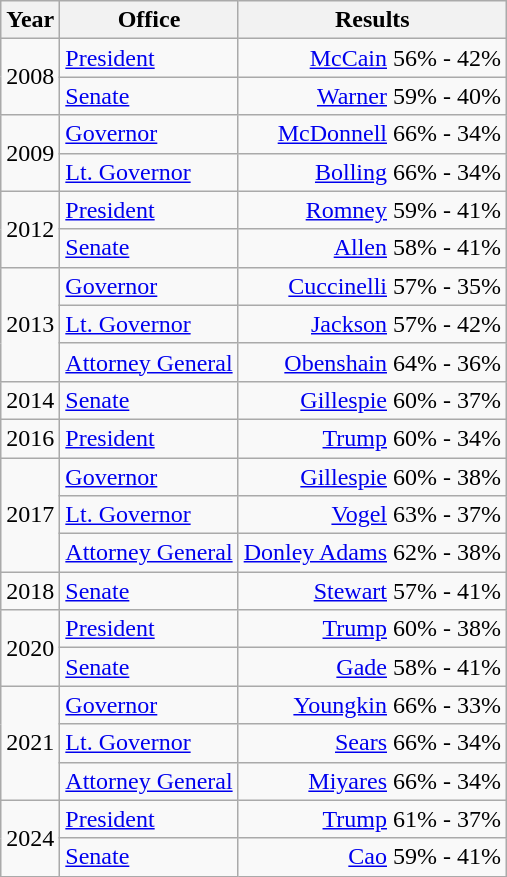<table class=wikitable>
<tr>
<th>Year</th>
<th>Office</th>
<th>Results</th>
</tr>
<tr>
<td rowspan=2>2008</td>
<td><a href='#'>President</a></td>
<td align="right" ><a href='#'>McCain</a> 56% - 42%</td>
</tr>
<tr>
<td><a href='#'>Senate</a></td>
<td align="right" ><a href='#'>Warner</a> 59% - 40%</td>
</tr>
<tr>
<td rowspan=2>2009</td>
<td><a href='#'>Governor</a></td>
<td align="right" ><a href='#'>McDonnell</a> 66% - 34%</td>
</tr>
<tr>
<td><a href='#'>Lt. Governor</a></td>
<td align="right" ><a href='#'>Bolling</a> 66% - 34%</td>
</tr>
<tr>
<td rowspan=2>2012</td>
<td><a href='#'>President</a></td>
<td align="right" ><a href='#'>Romney</a> 59% - 41%</td>
</tr>
<tr>
<td><a href='#'>Senate</a></td>
<td align="right" ><a href='#'>Allen</a> 58% - 41%</td>
</tr>
<tr>
<td rowspan=3>2013</td>
<td><a href='#'>Governor</a></td>
<td align="right" ><a href='#'>Cuccinelli</a> 57% - 35%</td>
</tr>
<tr>
<td><a href='#'>Lt. Governor</a></td>
<td align="right" ><a href='#'>Jackson</a> 57% - 42%</td>
</tr>
<tr>
<td><a href='#'>Attorney General</a></td>
<td align="right" ><a href='#'>Obenshain</a> 64% - 36%</td>
</tr>
<tr>
<td>2014</td>
<td><a href='#'>Senate</a></td>
<td align="right" ><a href='#'>Gillespie</a> 60% - 37%</td>
</tr>
<tr>
<td>2016</td>
<td><a href='#'>President</a></td>
<td align="right" ><a href='#'>Trump</a> 60% - 34%</td>
</tr>
<tr>
<td rowspan=3>2017</td>
<td><a href='#'>Governor</a></td>
<td align="right" ><a href='#'>Gillespie</a> 60% - 38%</td>
</tr>
<tr>
<td><a href='#'>Lt. Governor</a></td>
<td align="right" ><a href='#'>Vogel</a> 63% - 37%</td>
</tr>
<tr>
<td><a href='#'>Attorney General</a></td>
<td align="right" ><a href='#'>Donley Adams</a> 62% - 38%</td>
</tr>
<tr>
<td>2018</td>
<td><a href='#'>Senate</a></td>
<td align="right" ><a href='#'>Stewart</a> 57% - 41%</td>
</tr>
<tr>
<td rowspan=2>2020</td>
<td><a href='#'>President</a></td>
<td align="right" ><a href='#'>Trump</a> 60% - 38%</td>
</tr>
<tr>
<td><a href='#'>Senate</a></td>
<td align="right" ><a href='#'>Gade</a> 58% - 41%</td>
</tr>
<tr>
<td rowspan=3>2021</td>
<td><a href='#'>Governor</a></td>
<td align="right" ><a href='#'>Youngkin</a> 66% - 33%</td>
</tr>
<tr>
<td><a href='#'>Lt. Governor</a></td>
<td align="right" ><a href='#'>Sears</a> 66% - 34%</td>
</tr>
<tr>
<td><a href='#'>Attorney General</a></td>
<td align="right" ><a href='#'>Miyares</a> 66% - 34%</td>
</tr>
<tr>
<td rowspan=2>2024</td>
<td><a href='#'>President</a></td>
<td align="right" ><a href='#'>Trump</a> 61% - 37%</td>
</tr>
<tr>
<td><a href='#'>Senate</a></td>
<td align="right" ><a href='#'>Cao</a> 59% - 41%</td>
</tr>
</table>
